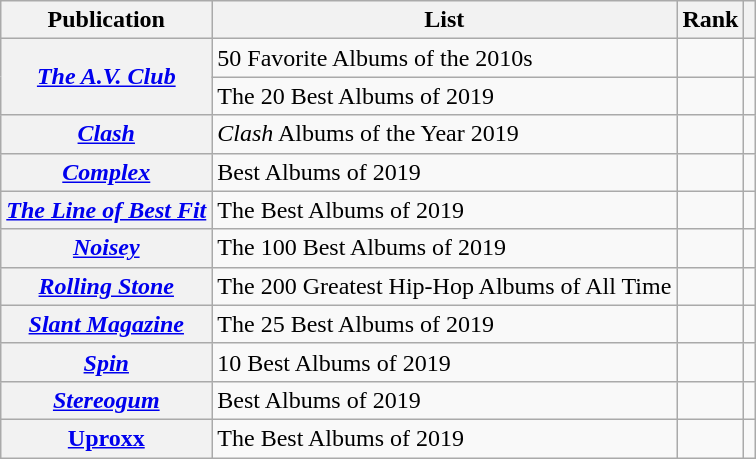<table class="wikitable sortable plainrowheaders" style="border:none; margin:0;">
<tr>
<th scope="col">Publication</th>
<th scope="col" class="unsortable">List</th>
<th scope="col" data-sort-type="number">Rank</th>
<th scope="col" class="unsortable"></th>
</tr>
<tr>
<th scope="row" rowspan="2"><em><a href='#'>The A.V. Club</a></em></th>
<td>50 Favorite Albums of the 2010s</td>
<td></td>
<td></td>
</tr>
<tr>
<td>The 20 Best Albums of 2019</td>
<td></td>
<td></td>
</tr>
<tr>
<th scope="row"><em><a href='#'>Clash</a></em></th>
<td><em>Clash</em> Albums of the Year 2019</td>
<td></td>
<td></td>
</tr>
<tr>
<th scope="row"><em><a href='#'>Complex</a></em></th>
<td>Best Albums of 2019</td>
<td></td>
<td></td>
</tr>
<tr>
<th scope="row"><em><a href='#'>The Line of Best Fit</a></em></th>
<td>The Best Albums of 2019</td>
<td></td>
<td></td>
</tr>
<tr>
<th scope="row"><em><a href='#'>Noisey</a></em></th>
<td>The 100 Best Albums of 2019</td>
<td></td>
<td></td>
</tr>
<tr>
<th scope="row"><em><a href='#'>Rolling Stone</a></em></th>
<td>The 200 Greatest Hip-Hop Albums of All Time</td>
<td></td>
<td></td>
</tr>
<tr>
<th scope="row"><em><a href='#'>Slant Magazine</a></em></th>
<td>The 25 Best Albums of 2019</td>
<td></td>
<td></td>
</tr>
<tr>
<th scope="row"><em><a href='#'>Spin</a></em></th>
<td>10 Best Albums of 2019</td>
<td></td>
<td></td>
</tr>
<tr>
<th scope="row"><em><a href='#'>Stereogum</a></em></th>
<td>Best Albums of 2019</td>
<td></td>
<td></td>
</tr>
<tr>
<th scope="row"><a href='#'>Uproxx</a></th>
<td>The Best Albums of 2019</td>
<td></td>
<td></td>
</tr>
</table>
